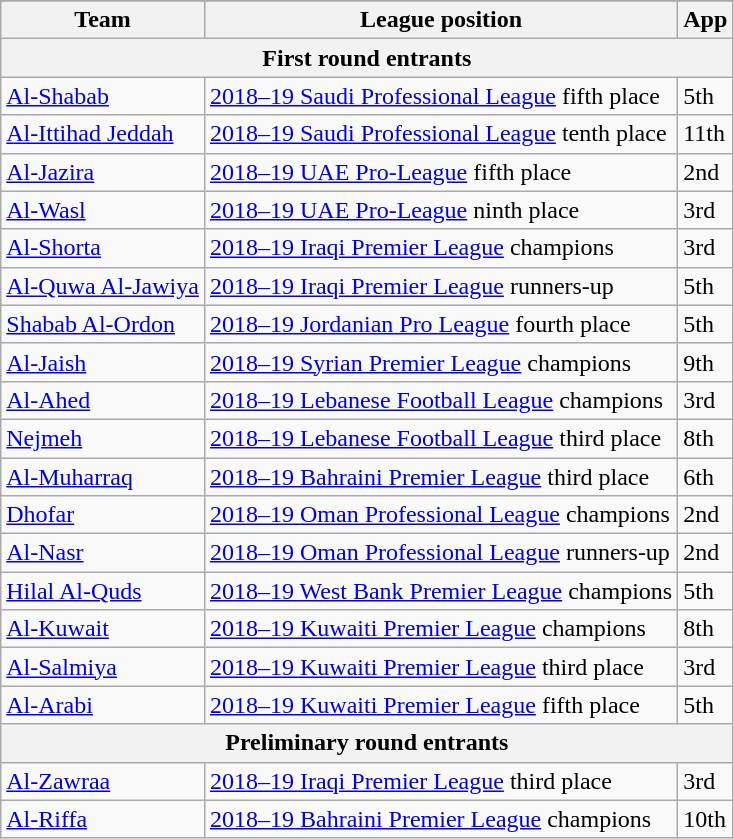<table class="wikitable">
<tr>
</tr>
<tr>
<th>Team</th>
<th>League position</th>
<th>App </th>
</tr>
<tr>
<th colspan=4>First round entrants</th>
</tr>
<tr>
<td> <a href='#'>Al-Shabab</a></td>
<td><a href='#'>2018–19 Saudi Professional League</a> fifth place</td>
<td>5th </td>
</tr>
<tr>
<td> <a href='#'>Al-Ittihad Jeddah</a></td>
<td><a href='#'>2018–19 Saudi Professional League</a> tenth place</td>
<td>11th </td>
</tr>
<tr>
<td> <a href='#'>Al-Jazira</a></td>
<td><a href='#'>2018–19 UAE Pro-League</a> fifth place</td>
<td>2nd </td>
</tr>
<tr>
<td> <a href='#'>Al-Wasl</a></td>
<td><a href='#'>2018–19 UAE Pro-League</a> ninth place</td>
<td>3rd </td>
</tr>
<tr>
<td> <a href='#'>Al-Shorta</a></td>
<td><a href='#'>2018–19 Iraqi Premier League</a> champions</td>
<td>3rd </td>
</tr>
<tr>
<td> <a href='#'>Al-Quwa Al-Jawiya</a></td>
<td><a href='#'>2018–19 Iraqi Premier League</a> runners-up</td>
<td>5th </td>
</tr>
<tr>
<td> <a href='#'>Shabab Al-Ordon</a></td>
<td><a href='#'>2018–19 Jordanian Pro League</a> fourth place</td>
<td>5th </td>
</tr>
<tr>
<td> <a href='#'>Al-Jaish</a></td>
<td><a href='#'>2018–19 Syrian Premier League</a> champions</td>
<td>9th </td>
</tr>
<tr>
<td> <a href='#'>Al-Ahed</a></td>
<td><a href='#'>2018–19 Lebanese Football League</a> champions</td>
<td>3rd </td>
</tr>
<tr>
<td> <a href='#'>Nejmeh</a></td>
<td><a href='#'>2018–19 Lebanese Football League</a> third place</td>
<td>8th </td>
</tr>
<tr>
<td> <a href='#'>Al-Muharraq</a></td>
<td><a href='#'>2018–19 Bahraini Premier League</a> third place</td>
<td>6th </td>
</tr>
<tr>
<td> <a href='#'>Dhofar</a></td>
<td><a href='#'>2018–19 Oman Professional League</a> champions</td>
<td>2nd </td>
</tr>
<tr>
<td> <a href='#'>Al-Nasr</a></td>
<td><a href='#'>2018–19 Oman Professional League</a> runners-up</td>
<td>2nd </td>
</tr>
<tr>
<td> <a href='#'>Hilal Al-Quds</a></td>
<td><a href='#'>2018–19 West Bank Premier League</a> champions</td>
<td>5th </td>
</tr>
<tr>
<td> <a href='#'>Al-Kuwait</a></td>
<td><a href='#'>2018–19 Kuwaiti Premier League</a> champions</td>
<td>8th </td>
</tr>
<tr>
<td> <a href='#'>Al-Salmiya</a></td>
<td><a href='#'>2018–19 Kuwaiti Premier League</a> third place</td>
<td>3rd </td>
</tr>
<tr>
<td> <a href='#'>Al-Arabi</a></td>
<td><a href='#'>2018–19 Kuwaiti Premier League</a> fifth place</td>
<td>5th </td>
</tr>
<tr>
<th colspan=4>Preliminary round entrants</th>
</tr>
<tr>
<td> <a href='#'>Al-Zawraa</a></td>
<td><a href='#'>2018–19 Iraqi Premier League</a> third place</td>
<td>3rd </td>
</tr>
<tr>
<td> <a href='#'>Al-Riffa</a></td>
<td><a href='#'>2018–19 Bahraini Premier League</a> champions</td>
<td>10th </td>
</tr>
</table>
